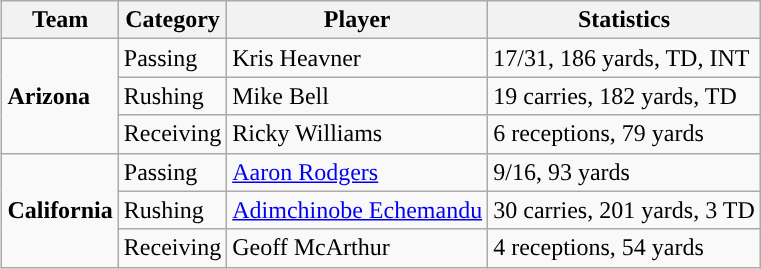<table class="wikitable" style="float: right;">
<tr>
<th>Team</th>
<th>Category</th>
<th>Player</th>
<th>Statistics</th>
</tr>
<tr>
<td rowspan=3><strong>Arizona</strong></td>
<td>Passing</td>
<td>Kris Heavner</td>
<td>17/31, 186 yards, TD, INT</td>
</tr>
<tr>
<td>Rushing</td>
<td>Mike Bell</td>
<td>19 carries, 182 yards, TD</td>
</tr>
<tr>
<td>Receiving</td>
<td>Ricky Williams</td>
<td>6 receptions, 79 yards</td>
</tr>
<tr>
<td rowspan=3><strong>California</strong></td>
<td>Passing</td>
<td><a href='#'>Aaron Rodgers</a></td>
<td>9/16, 93 yards</td>
</tr>
<tr>
<td>Rushing</td>
<td><a href='#'>Adimchinobe Echemandu</a></td>
<td>30 carries, 201 yards, 3 TD</td>
</tr>
<tr>
<td>Receiving</td>
<td>Geoff McArthur</td>
<td>4 receptions, 54 yards</td>
</tr>
</table>
